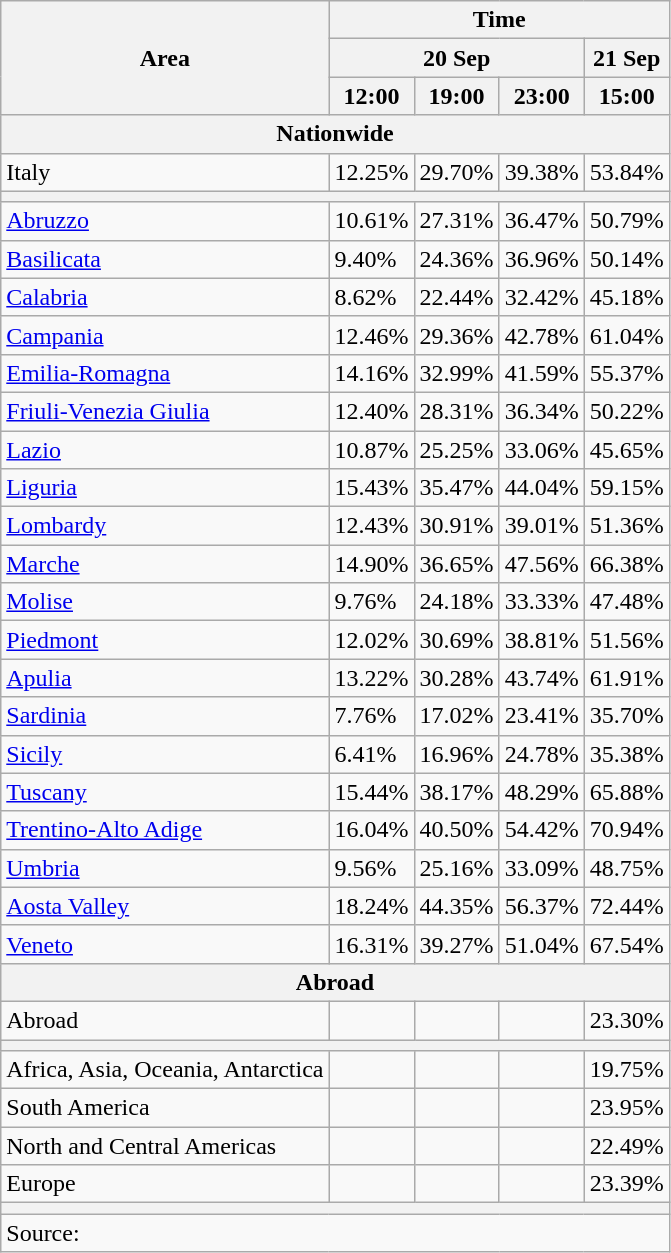<table class="wikitable" style=text-align:left>
<tr>
<th rowspan=3>Area</th>
<th colspan=4>Time</th>
</tr>
<tr>
<th colspan=3>20 Sep</th>
<th>21 Sep</th>
</tr>
<tr>
<th>12:00</th>
<th>19:00</th>
<th>23:00</th>
<th>15:00</th>
</tr>
<tr>
<th colspan="5">Nationwide</th>
</tr>
<tr>
<td>Italy</td>
<td>12.25%</td>
<td>29.70%</td>
<td>39.38%</td>
<td>53.84%</td>
</tr>
<tr>
<th colspan="5"></th>
</tr>
<tr>
<td><a href='#'>Abruzzo</a></td>
<td>10.61%</td>
<td>27.31%</td>
<td>36.47%</td>
<td>50.79%</td>
</tr>
<tr>
<td><a href='#'>Basilicata</a></td>
<td>9.40%</td>
<td>24.36%</td>
<td>36.96%</td>
<td>50.14%</td>
</tr>
<tr>
<td><a href='#'>Calabria</a></td>
<td>8.62%</td>
<td>22.44%</td>
<td>32.42%</td>
<td>45.18%</td>
</tr>
<tr>
<td><a href='#'>Campania</a></td>
<td>12.46%</td>
<td>29.36%</td>
<td>42.78%</td>
<td>61.04%</td>
</tr>
<tr>
<td><a href='#'>Emilia-Romagna</a></td>
<td>14.16%</td>
<td>32.99%</td>
<td>41.59%</td>
<td>55.37%</td>
</tr>
<tr>
<td><a href='#'>Friuli-Venezia Giulia</a></td>
<td>12.40%</td>
<td>28.31%</td>
<td>36.34%</td>
<td>50.22%</td>
</tr>
<tr>
<td><a href='#'>Lazio</a></td>
<td>10.87%</td>
<td>25.25%</td>
<td>33.06%</td>
<td>45.65%</td>
</tr>
<tr>
<td><a href='#'>Liguria</a></td>
<td>15.43%</td>
<td>35.47%</td>
<td>44.04%</td>
<td>59.15%</td>
</tr>
<tr>
<td><a href='#'>Lombardy</a></td>
<td>12.43%</td>
<td>30.91%</td>
<td>39.01%</td>
<td>51.36%</td>
</tr>
<tr>
<td><a href='#'>Marche</a></td>
<td>14.90%</td>
<td>36.65%</td>
<td>47.56%</td>
<td>66.38%</td>
</tr>
<tr>
<td><a href='#'>Molise</a></td>
<td>9.76%</td>
<td>24.18%</td>
<td>33.33%</td>
<td>47.48%</td>
</tr>
<tr>
<td><a href='#'>Piedmont</a></td>
<td>12.02%</td>
<td>30.69%</td>
<td>38.81%</td>
<td>51.56%</td>
</tr>
<tr>
<td><a href='#'>Apulia</a></td>
<td>13.22%</td>
<td>30.28%</td>
<td>43.74%</td>
<td>61.91%</td>
</tr>
<tr>
<td><a href='#'>Sardinia</a></td>
<td>7.76%</td>
<td>17.02%</td>
<td>23.41%</td>
<td>35.70%</td>
</tr>
<tr>
<td><a href='#'>Sicily</a></td>
<td>6.41%</td>
<td>16.96%</td>
<td>24.78%</td>
<td>35.38%</td>
</tr>
<tr>
<td><a href='#'>Tuscany</a></td>
<td>15.44%</td>
<td>38.17%</td>
<td>48.29%</td>
<td>65.88%</td>
</tr>
<tr>
<td><a href='#'>Trentino-Alto Adige</a></td>
<td>16.04%</td>
<td>40.50%</td>
<td>54.42%</td>
<td>70.94%</td>
</tr>
<tr>
<td><a href='#'>Umbria</a></td>
<td>9.56%</td>
<td>25.16%</td>
<td>33.09%</td>
<td>48.75%</td>
</tr>
<tr>
<td><a href='#'>Aosta Valley</a></td>
<td>18.24%</td>
<td>44.35%</td>
<td>56.37%</td>
<td>72.44%</td>
</tr>
<tr>
<td><a href='#'>Veneto</a></td>
<td>16.31%</td>
<td>39.27%</td>
<td>51.04%</td>
<td>67.54%</td>
</tr>
<tr>
<th colspan="5">Abroad</th>
</tr>
<tr>
<td>Abroad</td>
<td></td>
<td></td>
<td></td>
<td>23.30%</td>
</tr>
<tr>
<th colspan="5"></th>
</tr>
<tr>
<td>Africa, Asia, Oceania, Antarctica</td>
<td></td>
<td></td>
<td></td>
<td>19.75%</td>
</tr>
<tr>
<td>South America</td>
<td></td>
<td></td>
<td></td>
<td>23.95%</td>
</tr>
<tr>
<td>North and Central Americas</td>
<td></td>
<td></td>
<td></td>
<td>22.49%</td>
</tr>
<tr>
<td>Europe</td>
<td></td>
<td></td>
<td></td>
<td>23.39%</td>
</tr>
<tr>
<th colspan="5"></th>
</tr>
<tr>
<td colspan=5>Source:  </td>
</tr>
</table>
